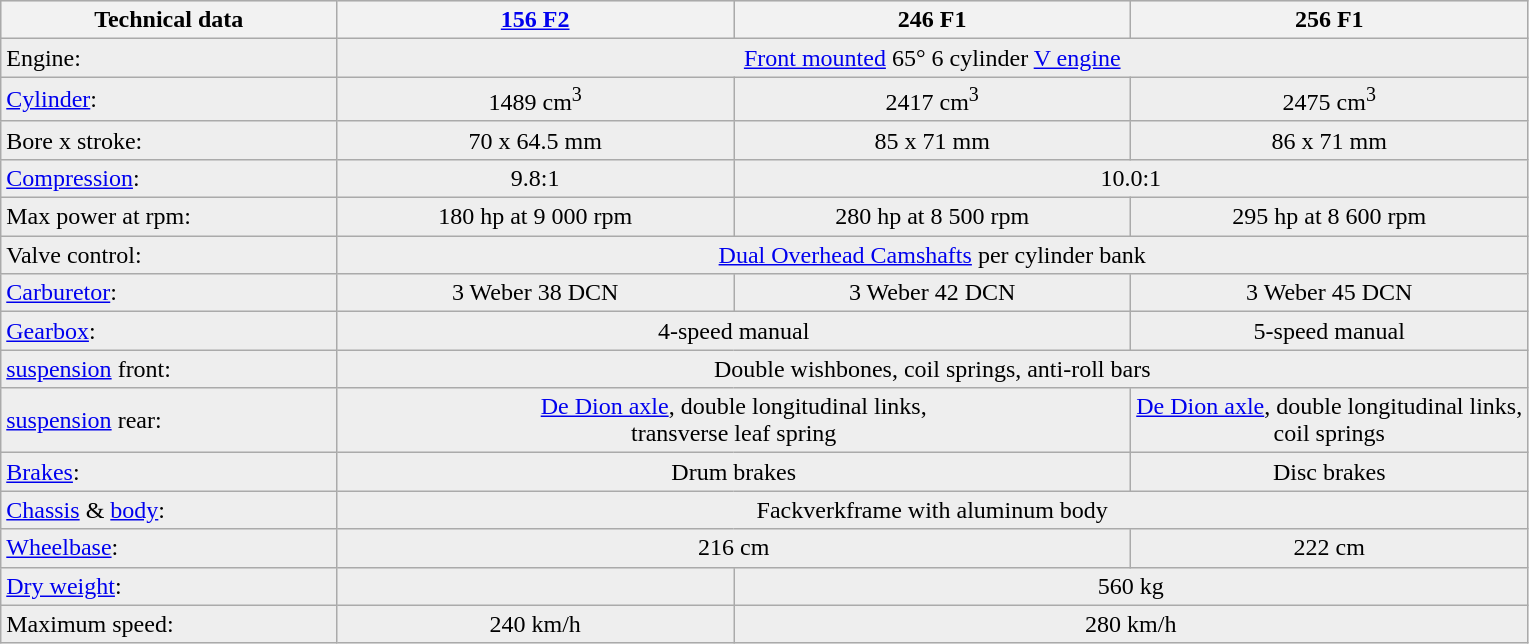<table class="prettytable">
<tr ---- bgcolor="#DDDDDD">
<th width="22%">Technical data</th>
<th width="26%"><a href='#'>156 F2</a></th>
<th width="26%">246 F1</th>
<th width="26%">256 F1</th>
</tr>
<tr ---- bgcolor="#EEEEEE">
<td>Engine: </td>
<td colspan="3" align="center"><a href='#'>Front mounted</a> 65° 6 cylinder <a href='#'>V engine</a></td>
</tr>
<tr ---- bgcolor="#EEEEEE">
<td><a href='#'>Cylinder</a>: </td>
<td align="center">1489 cm<sup>3</sup></td>
<td align="center">2417 cm<sup>3</sup></td>
<td align="center">2475 cm<sup>3</sup></td>
</tr>
<tr ---- bgcolor="#EEEEEE">
<td>Bore x stroke: </td>
<td align="center">70 x 64.5 mm</td>
<td align="center">85 x 71 mm</td>
<td align="center">86 x 71 mm</td>
</tr>
<tr ---- bgcolor="#EEEEEE">
<td><a href='#'>Compression</a>: </td>
<td align="center">9.8:1</td>
<td colspan="2" align="center">10.0:1</td>
</tr>
<tr ---- bgcolor="#EEEEEE">
<td>Max power at rpm: </td>
<td align="center">180 hp at 9 000 rpm</td>
<td align="center">280 hp at 8 500 rpm</td>
<td align="center">295 hp at 8 600 rpm</td>
</tr>
<tr ---- bgcolor="#EEEEEE">
<td>Valve control: </td>
<td colspan="3" align="center"><a href='#'>Dual Overhead Camshafts</a> per cylinder bank</td>
</tr>
<tr ---- bgcolor="#EEEEEE">
<td><a href='#'>Carburetor</a>: </td>
<td align="center">3 Weber 38 DCN</td>
<td align="center">3 Weber 42 DCN</td>
<td align="center">3 Weber 45 DCN</td>
</tr>
<tr ---- bgcolor="#EEEEEE">
<td><a href='#'>Gearbox</a>: </td>
<td colspan="2" align="center">4-speed manual</td>
<td align="center">5-speed manual</td>
</tr>
<tr ---- bgcolor="#EEEEEE">
<td><a href='#'>suspension</a>  front: </td>
<td colspan="3" align="center">Double wishbones, coil springs, anti-roll bars</td>
</tr>
<tr ---- bgcolor="#EEEEEE">
<td><a href='#'>suspension</a>  rear: </td>
<td colspan="2" align="center"><a href='#'>De Dion axle</a>, double longitudinal links,<br>transverse leaf spring</td>
<td align="center"><a href='#'>De Dion axle</a>, double longitudinal links,<br>coil springs</td>
</tr>
<tr ---- bgcolor="#EEEEEE">
<td><a href='#'>Brakes</a>: </td>
<td colspan="2" align="center">Drum brakes</td>
<td align="center">Disc brakes</td>
</tr>
<tr ---- bgcolor="#EEEEEE">
<td><a href='#'>Chassis</a> & <a href='#'>body</a>: </td>
<td colspan="3" align="center">Fackverkframe with aluminum body</td>
</tr>
<tr ---- bgcolor="#EEEEEE">
<td><a href='#'>Wheelbase</a>: </td>
<td colspan="2" align="center">216 cm</td>
<td align="center">222 cm</td>
</tr>
<tr ---- bgcolor="#EEEEEE">
<td><a href='#'>Dry weight</a>: </td>
<td align="center"></td>
<td colspan="2" align="center">560 kg</td>
</tr>
<tr ---- bgcolor="#EEEEEE">
<td>Maximum speed: </td>
<td align="center">240 km/h</td>
<td colspan="2" align="center">280 km/h</td>
</tr>
</table>
